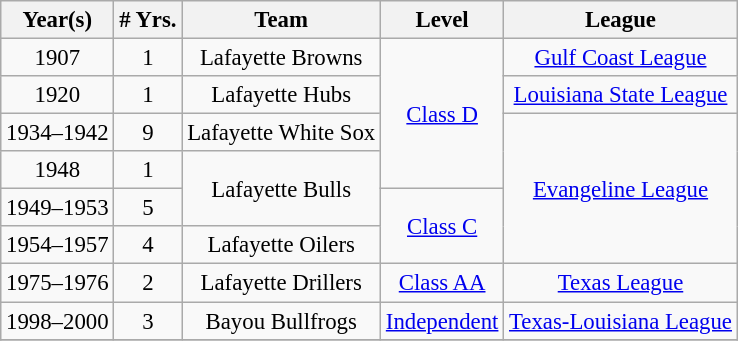<table class="wikitable" style="text-align:center; font-size: 95%;">
<tr>
<th>Year(s)</th>
<th># Yrs.</th>
<th>Team</th>
<th>Level</th>
<th>League</th>
</tr>
<tr>
<td>1907</td>
<td>1</td>
<td>Lafayette Browns</td>
<td rowspan=4><a href='#'>Class D</a></td>
<td><a href='#'>Gulf Coast League</a></td>
</tr>
<tr>
<td>1920</td>
<td>1</td>
<td>Lafayette Hubs</td>
<td><a href='#'>Louisiana State League</a></td>
</tr>
<tr>
<td>1934–1942</td>
<td>9</td>
<td>Lafayette White Sox</td>
<td rowspan=4><a href='#'>Evangeline League</a></td>
</tr>
<tr>
<td>1948</td>
<td>1</td>
<td rowspan=2>Lafayette Bulls</td>
</tr>
<tr>
<td>1949–1953</td>
<td>5</td>
<td rowspan=2><a href='#'>Class C</a></td>
</tr>
<tr>
<td>1954–1957</td>
<td>4</td>
<td>Lafayette Oilers</td>
</tr>
<tr>
<td>1975–1976</td>
<td>2</td>
<td>Lafayette Drillers</td>
<td><a href='#'>Class AA</a></td>
<td><a href='#'>Texas League</a></td>
</tr>
<tr>
<td>1998–2000</td>
<td>3</td>
<td>Bayou Bullfrogs</td>
<td><a href='#'>Independent</a></td>
<td><a href='#'>Texas-Louisiana League</a></td>
</tr>
<tr>
</tr>
</table>
